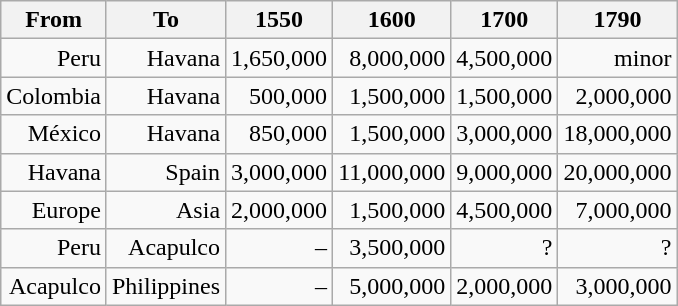<table class="wikitable" style="text-align:right;">
<tr>
<th>From</th>
<th>To</th>
<th>1550</th>
<th>1600</th>
<th>1700</th>
<th>1790</th>
</tr>
<tr>
<td>Peru</td>
<td>Havana</td>
<td>1,650,000</td>
<td>8,000,000</td>
<td>4,500,000</td>
<td>minor</td>
</tr>
<tr>
<td>Colombia</td>
<td>Havana</td>
<td>500,000</td>
<td>1,500,000</td>
<td>1,500,000</td>
<td>2,000,000</td>
</tr>
<tr>
<td>México</td>
<td>Havana</td>
<td>850,000</td>
<td>1,500,000</td>
<td>3,000,000</td>
<td>18,000,000</td>
</tr>
<tr>
<td>Havana</td>
<td>Spain</td>
<td>3,000,000</td>
<td>11,000,000</td>
<td>9,000,000</td>
<td>20,000,000</td>
</tr>
<tr>
<td>Europe</td>
<td>Asia</td>
<td>2,000,000</td>
<td>1,500,000</td>
<td>4,500,000</td>
<td>7,000,000</td>
</tr>
<tr>
<td>Peru</td>
<td>Acapulco</td>
<td>–</td>
<td>3,500,000</td>
<td>?</td>
<td>?</td>
</tr>
<tr>
<td>Acapulco</td>
<td>Philippines</td>
<td>–</td>
<td>5,000,000</td>
<td>2,000,000</td>
<td>3,000,000</td>
</tr>
</table>
